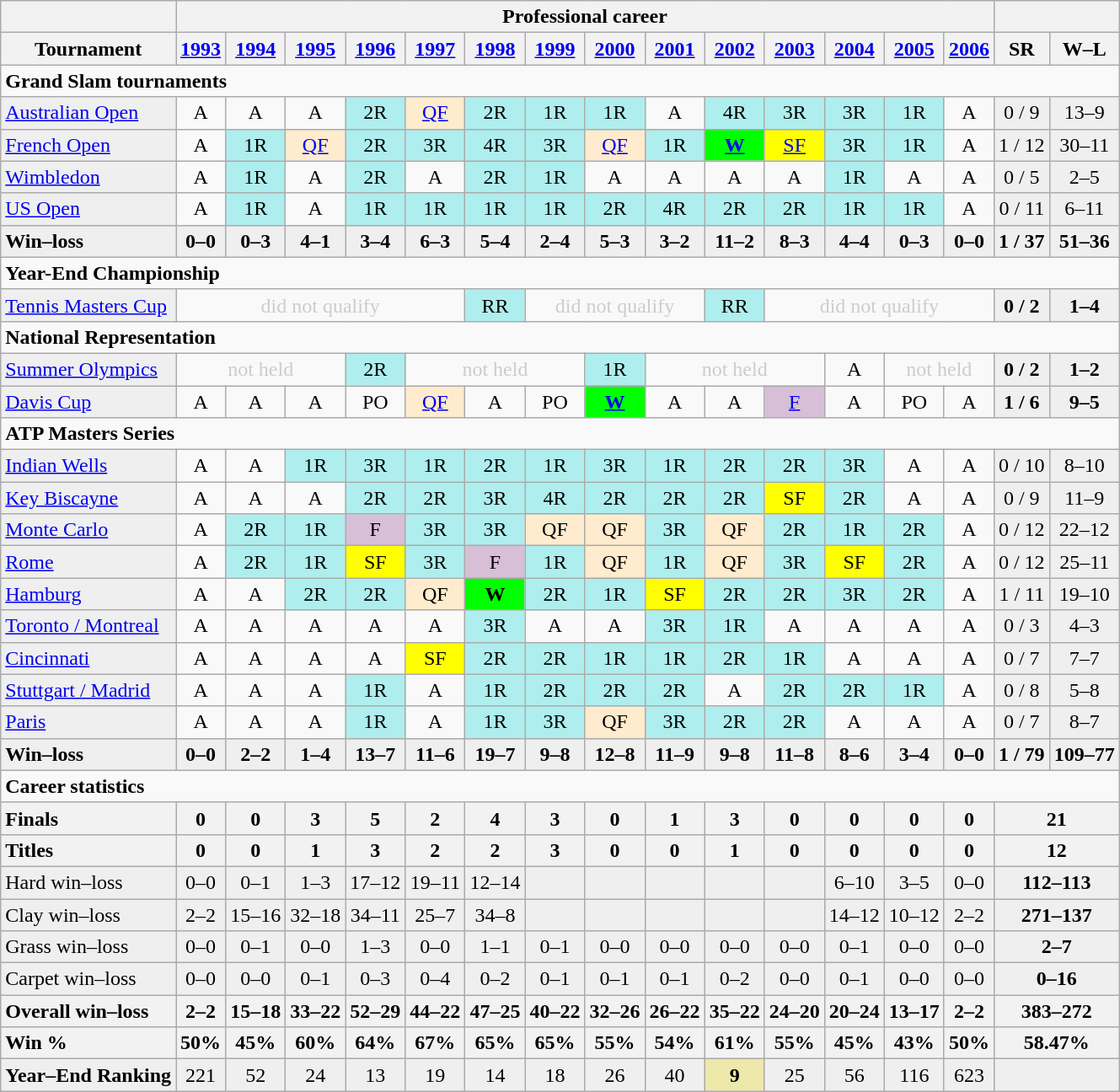<table class="wikitable">
<tr>
<th></th>
<th colspan="14">Professional career</th>
<th colspan="2"></th>
</tr>
<tr>
<th>Tournament</th>
<th><a href='#'>1993</a></th>
<th><a href='#'>1994</a></th>
<th><a href='#'>1995</a></th>
<th><a href='#'>1996</a></th>
<th><a href='#'>1997</a></th>
<th><a href='#'>1998</a></th>
<th><a href='#'>1999</a></th>
<th><a href='#'>2000</a></th>
<th><a href='#'>2001</a></th>
<th><a href='#'>2002</a></th>
<th><a href='#'>2003</a></th>
<th><a href='#'>2004</a></th>
<th><a href='#'>2005</a></th>
<th><a href='#'>2006</a></th>
<th>SR</th>
<th>W–L</th>
</tr>
<tr>
<td colspan="23"><strong>Grand Slam tournaments</strong></td>
</tr>
<tr>
<td bgcolor="#efefef"><a href='#'>Australian Open</a></td>
<td align="center">A</td>
<td align="center">A</td>
<td align="center">A</td>
<td align="center" style="background:#afeeee;">2R</td>
<td align="center" style="background:#ffebcd;"><a href='#'>QF</a></td>
<td align="center" style="background:#afeeee;">2R</td>
<td align="center" style="background:#afeeee;">1R</td>
<td align="center" style="background:#afeeee;">1R</td>
<td align="center">A</td>
<td align="center" style="background:#afeeee;">4R</td>
<td align="center" style="background:#afeeee;">3R</td>
<td align="center" style="background:#afeeee;">3R</td>
<td align="center" style="background:#afeeee;">1R</td>
<td align="center">A</td>
<td align="center" style="background:#EFEFEF;">0 / 9</td>
<td align="center" style="background:#EFEFEF;">13–9</td>
</tr>
<tr>
<td bgcolor="#efefef"><a href='#'>French Open</a></td>
<td align="center">A</td>
<td align="center" style="background:#afeeee;">1R</td>
<td align="center" style="background:#ffebcd;"><a href='#'>QF</a></td>
<td align="center" style="background:#afeeee;">2R</td>
<td align="center" style="background:#afeeee;">3R</td>
<td align="center" style="background:#afeeee;">4R</td>
<td align="center" style="background:#afeeee;">3R</td>
<td align="center" style="background:#ffebcd;"><a href='#'>QF</a></td>
<td align="center" style="background:#afeeee;">1R</td>
<td align="center" style="background:#00ff00;"><strong><a href='#'>W</a></strong></td>
<td align="center" style="background:yellow;"><a href='#'>SF</a></td>
<td align="center" style="background:#afeeee;">3R</td>
<td align="center" style="background:#afeeee;">1R</td>
<td align="center">A</td>
<td align="center" style="background:#EFEFEF;">1 / 12</td>
<td align="center" style="background:#EFEFEF;">30–11</td>
</tr>
<tr>
<td bgcolor="#efefef"><a href='#'>Wimbledon</a></td>
<td align="center">A</td>
<td align="center" style="background:#afeeee;">1R</td>
<td align="center">A</td>
<td align="center" style="background:#afeeee;">2R</td>
<td align="center">A</td>
<td align="center" style="background:#afeeee;">2R</td>
<td align="center" style="background:#afeeee;">1R</td>
<td align="center">A</td>
<td align="center">A</td>
<td align="center">A</td>
<td align="center">A</td>
<td align="center" style="background:#afeeee;">1R</td>
<td align="center">A</td>
<td align="center">A</td>
<td align="center" style="background:#EFEFEF;">0 / 5</td>
<td align="center" style="background:#EFEFEF;">2–5</td>
</tr>
<tr>
<td bgcolor="#efefef"><a href='#'>US Open</a></td>
<td align="center">A</td>
<td align="center" style="background:#afeeee;">1R</td>
<td align="center">A</td>
<td align="center" style="background:#afeeee;">1R</td>
<td align="center" style="background:#afeeee;">1R</td>
<td align="center" style="background:#afeeee;">1R</td>
<td align="center" style="background:#afeeee;">1R</td>
<td align="center" style="background:#afeeee;">2R</td>
<td align="center" style="background:#afeeee;">4R</td>
<td align="center" style="background:#afeeee;">2R</td>
<td align="center" style="background:#afeeee;">2R</td>
<td align="center" style="background:#afeeee;">1R</td>
<td align="center" style="background:#afeeee;">1R</td>
<td align="center">A</td>
<td align="center" style="background:#EFEFEF;">0 / 11</td>
<td align="center" style="background:#EFEFEF;">6–11</td>
</tr>
<tr>
<td style="background:#EFEFEF;"><strong>Win–loss</strong></td>
<td align="center" style="background:#EFEFEF;"><strong>0–0</strong></td>
<td align="center" style="background:#EFEFEF;"><strong>0–3</strong></td>
<td align="center" style="background:#EFEFEF;"><strong>4–1</strong></td>
<td align="center" style="background:#EFEFEF;"><strong>3–4</strong></td>
<td align="center" style="background:#EFEFEF;"><strong>6–3</strong></td>
<td align="center" style="background:#EFEFEF;"><strong>5–4</strong></td>
<td align="center" style="background:#EFEFEF;"><strong>2–4</strong></td>
<td align="center" style="background:#EFEFEF;"><strong>5–3</strong></td>
<td align="center" style="background:#EFEFEF;"><strong>3–2</strong></td>
<td align="center" style="background:#EFEFEF;"><strong>11–2</strong></td>
<td align="center" style="background:#EFEFEF;"><strong>8–3</strong></td>
<td align="center" style="background:#EFEFEF;"><strong>4–4</strong></td>
<td align="center" style="background:#EFEFEF;"><strong>0–3</strong></td>
<td align="center" style="background:#EFEFEF;"><strong>0–0</strong></td>
<td align="center" style="background:#EFEFEF;"><strong>1 / 37</strong></td>
<td align="center" style="background:#EFEFEF;"><strong>51–36</strong></td>
</tr>
<tr>
<td colspan="23"><strong>Year-End Championship</strong></td>
</tr>
<tr>
<td style="background:#EFEFEF;"><a href='#'>Tennis Masters Cup</a></td>
<td colspan="5" align="center" style="color:#cccccc;">did not qualify</td>
<td align="center" style="background:#afeeee;">RR</td>
<td colspan="3" align="center" style="color:#cccccc;">did not qualify</td>
<td align="center" style="background:#afeeee;">RR</td>
<td colspan="4" align="center" style="color:#cccccc;">did not qualify</td>
<td align="center" style="background:#EFEFEF;"><strong>0 / 2</strong></td>
<td align="center" style="background:#EFEFEF;"><strong>1–4</strong></td>
</tr>
<tr>
<td colspan="23"><strong>National Representation</strong></td>
</tr>
<tr>
<td bgcolor="#efefef"><a href='#'>Summer Olympics</a></td>
<td colspan="3" align="center" style="color:#cccccc;">not held</td>
<td align="center" style="background:#afeeee;">2R</td>
<td colspan="3" align="center" style="color:#cccccc;">not held</td>
<td align="center" style="background:#afeeee;">1R</td>
<td colspan="3" align="center" style="color:#cccccc;">not held</td>
<td align="center">A</td>
<td colspan="2" align="center" style="color:#cccccc;">not held</td>
<td align="center" style="background:#EFEFEF;"><strong>0 / 2</strong></td>
<td align="center" style="background:#EFEFEF;"><strong>1–2</strong></td>
</tr>
<tr>
<td style="background:#EFEFEF;"><a href='#'>Davis Cup</a></td>
<td align="center">A</td>
<td align="center">A</td>
<td align="center">A</td>
<td align="center">PO</td>
<td align="center" style="background:#ffebcd;"><a href='#'>QF</a></td>
<td align="center">A</td>
<td align="center">PO</td>
<td align="center" style="background:#00ff00;"><strong><a href='#'>W</a></strong></td>
<td align="center">A</td>
<td align="center">A</td>
<td align="center" style="background:thistle;"><a href='#'>F</a></td>
<td align="center">A</td>
<td align="center">PO</td>
<td align="center">A</td>
<td align="center" style="background:#EFEFEF;"><strong>1 / 6</strong></td>
<td align="center" style="background:#EFEFEF;"><strong>9–5</strong></td>
</tr>
<tr>
<td colspan="23"><strong>ATP Masters Series</strong></td>
</tr>
<tr>
<td bgcolor="#efefef"><a href='#'>Indian Wells</a></td>
<td align="center">A</td>
<td align="center">A</td>
<td align="center" style="background:#afeeee;">1R</td>
<td align="center" style="background:#afeeee;">3R</td>
<td align="center" style="background:#afeeee;">1R</td>
<td align="center" style="background:#afeeee;">2R</td>
<td align="center" style="background:#afeeee;">1R</td>
<td align="center" style="background:#afeeee;">3R</td>
<td align="center" style="background:#afeeee;">1R</td>
<td align="center" style="background:#afeeee;">2R</td>
<td align="center" style="background:#afeeee;">2R</td>
<td align="center" style="background:#afeeee;">3R</td>
<td align="center">A</td>
<td align="center">A</td>
<td align="center" style="background:#EFEFEF;">0 / 10</td>
<td align="center" style="background:#EFEFEF;">8–10</td>
</tr>
<tr>
<td bgcolor="#efefef"><a href='#'>Key Biscayne</a></td>
<td align="center">A</td>
<td align="center">A</td>
<td align="center">A</td>
<td align="center" style="background:#afeeee;">2R</td>
<td align="center" style="background:#afeeee;">2R</td>
<td align="center" style="background:#afeeee;">3R</td>
<td align="center" style="background:#afeeee;">4R</td>
<td align="center" style="background:#afeeee;">2R</td>
<td align="center" style="background:#afeeee;">2R</td>
<td align="center" style="background:#afeeee;">2R</td>
<td align="center" style="background:yellow;">SF</td>
<td align="center" style="background:#afeeee;">2R</td>
<td align="center">A</td>
<td align="center">A</td>
<td align="center" style="background:#EFEFEF;">0 / 9</td>
<td align="center" style="background:#EFEFEF;">11–9</td>
</tr>
<tr>
<td bgcolor="#efefef"><a href='#'>Monte Carlo</a></td>
<td align="center">A</td>
<td align="center" style="background:#afeeee;">2R</td>
<td align="center" style="background:#afeeee;">1R</td>
<td align="center" style="background:#D8BFD8;">F</td>
<td align="center" style="background:#afeeee;">3R</td>
<td align="center" style="background:#afeeee;">3R</td>
<td align="center" style="background:#ffebcd;">QF</td>
<td align="center" style="background:#ffebcd;">QF</td>
<td align="center" style="background:#afeeee;">3R</td>
<td align="center" style="background:#ffebcd;">QF</td>
<td align="center" style="background:#afeeee;">2R</td>
<td align="center" style="background:#afeeee;">1R</td>
<td align="center" style="background:#afeeee;">2R</td>
<td align="center">A</td>
<td align="center" style="background:#EFEFEF;">0 / 12</td>
<td align="center" style="background:#EFEFEF;">22–12</td>
</tr>
<tr>
<td bgcolor="#efefef"><a href='#'>Rome</a></td>
<td align="center">A</td>
<td align="center" style="background:#afeeee;">2R</td>
<td align="center" style="background:#afeeee;">1R</td>
<td align="center" style="background:yellow;">SF</td>
<td align="center" style="background:#afeeee;">3R</td>
<td align="center" style="background:#D8BFD8;">F</td>
<td align="center" style="background:#afeeee;">1R</td>
<td align="center" style="background:#ffebcd;">QF</td>
<td align="center" style="background:#afeeee;">1R</td>
<td align="center" style="background:#ffebcd;">QF</td>
<td align="center" style="background:#afeeee;">3R</td>
<td align="center" style="background:yellow;">SF</td>
<td align="center" style="background:#afeeee;">2R</td>
<td align="center">A</td>
<td align="center" style="background:#EFEFEF;">0 / 12</td>
<td align="center" style="background:#EFEFEF;">25–11</td>
</tr>
<tr>
<td bgcolor="#efefef"><a href='#'>Hamburg</a></td>
<td align="center">A</td>
<td align="center">A</td>
<td align="center" style="background:#afeeee;">2R</td>
<td align="center" style="background:#afeeee;">2R</td>
<td align="center" style="background:#ffebcd;">QF</td>
<td align="center" style="background:#00ff00;"><strong>W</strong></td>
<td align="center" style="background:#afeeee;">2R</td>
<td align="center" style="background:#afeeee;">1R</td>
<td align="center" style="background:yellow;">SF</td>
<td align="center" style="background:#afeeee;">2R</td>
<td align="center" style="background:#afeeee;">2R</td>
<td align="center" style="background:#afeeee;">3R</td>
<td align="center" style="background:#afeeee;">2R</td>
<td align="center">A</td>
<td align="center" style="background:#EFEFEF;">1 / 11</td>
<td align="center" style="background:#EFEFEF;">19–10</td>
</tr>
<tr>
<td bgcolor="#efefef"><a href='#'>Toronto / Montreal</a></td>
<td align="center">A</td>
<td align="center">A</td>
<td align="center">A</td>
<td align="center">A</td>
<td align="center">A</td>
<td align="center" style="background:#afeeee;">3R</td>
<td align="center">A</td>
<td align="center">A</td>
<td align="center" style="background:#afeeee;">3R</td>
<td align="center" style="background:#afeeee;">1R</td>
<td align="center">A</td>
<td align="center">A</td>
<td align="center">A</td>
<td align="center">A</td>
<td align="center" style="background:#EFEFEF;">0 / 3</td>
<td align="center" style="background:#EFEFEF;">4–3</td>
</tr>
<tr>
<td bgcolor="#efefef"><a href='#'>Cincinnati</a></td>
<td align="center">A</td>
<td align="center">A</td>
<td align="center">A</td>
<td align="center">A</td>
<td align="center" style="background:yellow;">SF</td>
<td align="center" style="background:#afeeee;">2R</td>
<td align="center" style="background:#afeeee;">2R</td>
<td align="center" style="background:#afeeee;">1R</td>
<td align="center" style="background:#afeeee;">1R</td>
<td align="center" style="background:#afeeee;">2R</td>
<td align="center" style="background:#afeeee;">1R</td>
<td align="center">A</td>
<td align="center">A</td>
<td align="center">A</td>
<td align="center" style="background:#EFEFEF;">0 / 7</td>
<td align="center" style="background:#EFEFEF;">7–7</td>
</tr>
<tr>
<td bgcolor="#efefef"><a href='#'>Stuttgart / Madrid</a></td>
<td align="center">A</td>
<td align="center">A</td>
<td align="center">A</td>
<td align="center" style="background:#afeeee;">1R</td>
<td align="center">A</td>
<td align="center" style="background:#afeeee;">1R</td>
<td align="center" style="background:#afeeee;">2R</td>
<td align="center" style="background:#afeeee;">2R</td>
<td align="center" style="background:#afeeee;">2R</td>
<td align="center">A</td>
<td align="center" style="background:#afeeee;">2R</td>
<td align="center" style="background:#afeeee;">2R</td>
<td align="center" style="background:#afeeee;">1R</td>
<td align="center">A</td>
<td align="center" style="background:#EFEFEF;">0 / 8</td>
<td align="center" style="background:#EFEFEF;">5–8</td>
</tr>
<tr>
<td bgcolor="#efefef"><a href='#'>Paris</a></td>
<td align="center">A</td>
<td align="center">A</td>
<td align="center">A</td>
<td align="center" style="background:#afeeee;">1R</td>
<td align="center">A</td>
<td align="center" style="background:#afeeee;">1R</td>
<td align="center" style="background:#afeeee;">3R</td>
<td align="center" style="background:#ffebcd;">QF</td>
<td align="center" style="background:#afeeee;">3R</td>
<td align="center" style="background:#afeeee;">2R</td>
<td align="center" style="background:#afeeee;">2R</td>
<td align="center">A</td>
<td align="center">A</td>
<td align="center">A</td>
<td align="center" style="background:#EFEFEF;">0 / 7</td>
<td align="center" style="background:#EFEFEF;">8–7</td>
</tr>
<tr>
<td style="background:#EFEFEF;"><strong>Win–loss</strong></td>
<td align="center" style="background:#EFEFEF;"><strong>0–0</strong></td>
<td align="center" style="background:#EFEFEF;"><strong>2–2</strong></td>
<td align="center" style="background:#EFEFEF;"><strong>1–4</strong></td>
<td align="center" style="background:#EFEFEF;"><strong>13–7</strong></td>
<td align="center" style="background:#EFEFEF;"><strong>11–6</strong></td>
<td align="center" style="background:#EFEFEF;"><strong>19–7</strong></td>
<td align="center" style="background:#EFEFEF;"><strong>9–8</strong></td>
<td align="center" style="background:#EFEFEF;"><strong>12–8</strong></td>
<td align="center" style="background:#EFEFEF;"><strong>11–9</strong></td>
<td align="center" style="background:#EFEFEF;"><strong>9–8</strong></td>
<td align="center" style="background:#EFEFEF;"><strong>11–8</strong></td>
<td align="center" style="background:#EFEFEF;"><strong>8–6</strong></td>
<td align="center" style="background:#EFEFEF;"><strong>3–4</strong></td>
<td align="center" style="background:#EFEFEF;"><strong>0–0</strong></td>
<td align="center" style="background:#EFEFEF;"><strong>1 / 79</strong></td>
<td align="center" style="background:#EFEFEF;"><strong>109–77</strong></td>
</tr>
<tr>
<td colspan="17"><strong>Career statistics</strong></td>
</tr>
<tr>
<th style="text-align:left;">Finals</th>
<th align="center">0</th>
<th align="center">0</th>
<th align="center">3</th>
<th align="center">5</th>
<th align="center">2</th>
<th align="center">4</th>
<th align="center">3</th>
<th align="center">0</th>
<th align="center">1</th>
<th align="center">3</th>
<th align="center">0</th>
<th align="center">0</th>
<th align="center">0</th>
<th align="center">0</th>
<th colspan="2" align="center">21</th>
</tr>
<tr>
<th style="text-align:left;">Titles</th>
<th align="center">0</th>
<th align="center">0</th>
<th align="center">1</th>
<th align="center">3</th>
<th align="center">2</th>
<th align="center">2</th>
<th align="center">3</th>
<th align="center">0</th>
<th align="center">0</th>
<th align="center">1</th>
<th align="center">0</th>
<th align="center">0</th>
<th align="center">0</th>
<th align="center">0</th>
<th colspan="2" align="center">12</th>
</tr>
<tr bgcolor="efefef">
<td style="background:#EFEFEF">Hard win–loss</td>
<td align="center">0–0</td>
<td align="center">0–1</td>
<td align="center">1–3</td>
<td align="center">17–12</td>
<td align="center">19–11</td>
<td align="center">12–14</td>
<td align="center"></td>
<td align="center"></td>
<td align="center"></td>
<td align="center"></td>
<td align="center"></td>
<td align="center">6–10</td>
<td align="center">3–5</td>
<td align="center">0–0</td>
<td colspan="2" align="center"><strong>112–113</strong></td>
</tr>
<tr bgcolor="efefef">
<td style="background:#EFEFEF">Clay win–loss</td>
<td align="center">2–2</td>
<td align="center">15–16</td>
<td align="center">32–18</td>
<td align="center">34–11</td>
<td align="center">25–7</td>
<td align="center">34–8</td>
<td align="center"></td>
<td align="center"></td>
<td align="center"></td>
<td align="center"></td>
<td align="center"></td>
<td align="center">14–12</td>
<td align="center">10–12</td>
<td align="center">2–2</td>
<td colspan="2" align="center"><strong>271–137</strong></td>
</tr>
<tr bgcolor="efefef">
<td style="background:#EFEFEF">Grass win–loss</td>
<td align="center">0–0</td>
<td align="center">0–1</td>
<td align="center">0–0</td>
<td align="center">1–3</td>
<td align="center">0–0</td>
<td align="center">1–1</td>
<td align="center">0–1</td>
<td align="center">0–0</td>
<td align="center">0–0</td>
<td align="center">0–0</td>
<td align="center">0–0</td>
<td align="center">0–1</td>
<td align="center">0–0</td>
<td align="center">0–0</td>
<td colspan="2" align="center"><strong>2–7</strong></td>
</tr>
<tr bgcolor="efefef">
<td style="background:#EFEFEF">Carpet win–loss</td>
<td align="center">0–0</td>
<td align="center">0–0</td>
<td align="center">0–1</td>
<td align="center">0–3</td>
<td align="center">0–4</td>
<td align="center">0–2</td>
<td align="center">0–1</td>
<td align="center">0–1</td>
<td align="center">0–1</td>
<td align="center">0–2</td>
<td align="center">0–0</td>
<td align="center">0–1</td>
<td align="center">0–0</td>
<td align="center">0–0</td>
<td colspan="2" align="center"><strong>0–16</strong></td>
</tr>
<tr>
<th style="text-align:left;">Overall win–loss</th>
<th align="center">2<strong>–2</strong></th>
<th align="center">15–18</th>
<th align="center">33–22</th>
<th align="center">52–29</th>
<th align="center">44–22</th>
<th align="center">47–25</th>
<th align="center">40–22</th>
<th align="center">32–26</th>
<th align="center">26–22</th>
<th align="center">35–22</th>
<th align="center">24–20</th>
<th align="center">20–24</th>
<th align="center">13–17</th>
<th align="center">2<strong>–2</strong></th>
<th colspan="2" align="center">383<strong>–272</strong></th>
</tr>
<tr bgcolor="efefef">
<th style="text-align:left;">Win %</th>
<th align="center">50%</th>
<th align="center">45%</th>
<th align="center">60%</th>
<th align="center">64%</th>
<th align="center">67%</th>
<th align="center">65%</th>
<th align="center">65%</th>
<th align="center">55%</th>
<th align="center">54%</th>
<th align="center">61%</th>
<th align="center">55%</th>
<th align="center">45%</th>
<th align="center">43%</th>
<th align="center">50%</th>
<th colspan="2">58.47%</th>
</tr>
<tr>
<td style="background:#EFEFEF;"><strong>Year–End Ranking</strong></td>
<td align="center" style="background:#EFEFEF;">221</td>
<td align="center" style="background:#EFEFEF;">52</td>
<td align="center" style="background:#EFEFEF;">24</td>
<td align="center" style="background:#EFEFEF;">13</td>
<td align="center" style="background:#EFEFEF;">19</td>
<td align="center" style="background:#EFEFEF;">14</td>
<td align="center" style="background:#EFEFEF;">18</td>
<td align="center" style="background:#EFEFEF;">26</td>
<td align="center" style="background:#EFEFEF;">40</td>
<td align="center" style="background:#EEE8AA;"><strong>9</strong></td>
<td align="center" style="background:#EFEFEF;">25</td>
<td align="center" style="background:#EFEFEF;">56</td>
<td align="center" style="background:#EFEFEF;">116</td>
<td align="center" style="background:#EFEFEF;">623</td>
<td colspan="2" align="center" style="background:#EFEFEF;"></td>
</tr>
</table>
